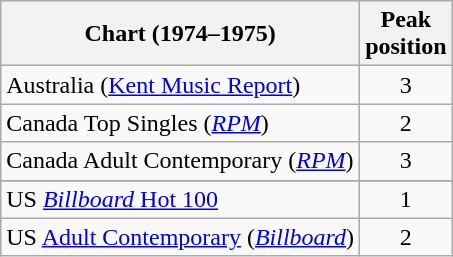<table class="wikitable sortable">
<tr>
<th>Chart (1974–1975)</th>
<th>Peak<br>position</th>
</tr>
<tr>
<td>Australia (<a href='#'>Kent Music Report</a>)</td>
<td style="text-align:center;">3</td>
</tr>
<tr>
<td>Canada Top Singles (<a href='#'><em>RPM</em></a>)</td>
<td style="text-align:center;">2</td>
</tr>
<tr>
<td>Canada Adult Contemporary (<a href='#'><em>RPM</em></a>)</td>
<td style="text-align:center;">3</td>
</tr>
<tr>
</tr>
<tr>
</tr>
<tr>
</tr>
<tr>
<td>US <a href='#'><em>Billboard</em> Hot 100</a></td>
<td style="text-align:center;">1</td>
</tr>
<tr>
<td>US <a href='#'>Adult Contemporary</a> (<a href='#'><em>Billboard</em></a>)</td>
<td style="text-align:center;">2</td>
</tr>
</table>
